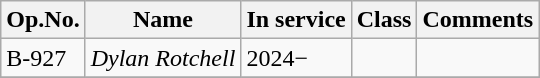<table class="wikitable">
<tr>
<th>Op.No.</th>
<th>Name</th>
<th>In service</th>
<th>Class</th>
<th>Comments</th>
</tr>
<tr>
<td>B-927</td>
<td><em>Dylan Rotchell</em></td>
<td>2024−</td>
<td></td>
<td></td>
</tr>
<tr>
</tr>
</table>
